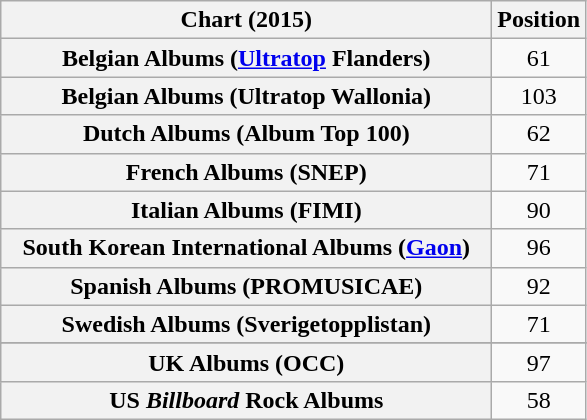<table class="wikitable sortable plainrowheaders" style="text-align:center">
<tr>
<th scope="col" style="width:20em;">Chart (2015)</th>
<th scope="col">Position</th>
</tr>
<tr>
<th scope="row">Belgian Albums (<a href='#'>Ultratop</a> Flanders)</th>
<td>61</td>
</tr>
<tr>
<th scope="row">Belgian Albums (Ultratop Wallonia)</th>
<td>103</td>
</tr>
<tr>
<th scope="row">Dutch Albums (Album Top 100)</th>
<td>62</td>
</tr>
<tr>
<th scope="row">French Albums (SNEP)</th>
<td>71</td>
</tr>
<tr>
<th scope="row">Italian Albums (FIMI)</th>
<td>90</td>
</tr>
<tr>
<th scope="row">South Korean International Albums (<a href='#'>Gaon</a>)</th>
<td>96</td>
</tr>
<tr>
<th scope="row">Spanish Albums (PROMUSICAE)</th>
<td>92</td>
</tr>
<tr>
<th scope="row">Swedish Albums (Sverigetopplistan)</th>
<td>71</td>
</tr>
<tr>
</tr>
<tr>
<th scope="row">UK Albums (OCC)</th>
<td>97</td>
</tr>
<tr>
<th scope="row">US <em>Billboard</em> Rock Albums</th>
<td>58</td>
</tr>
</table>
